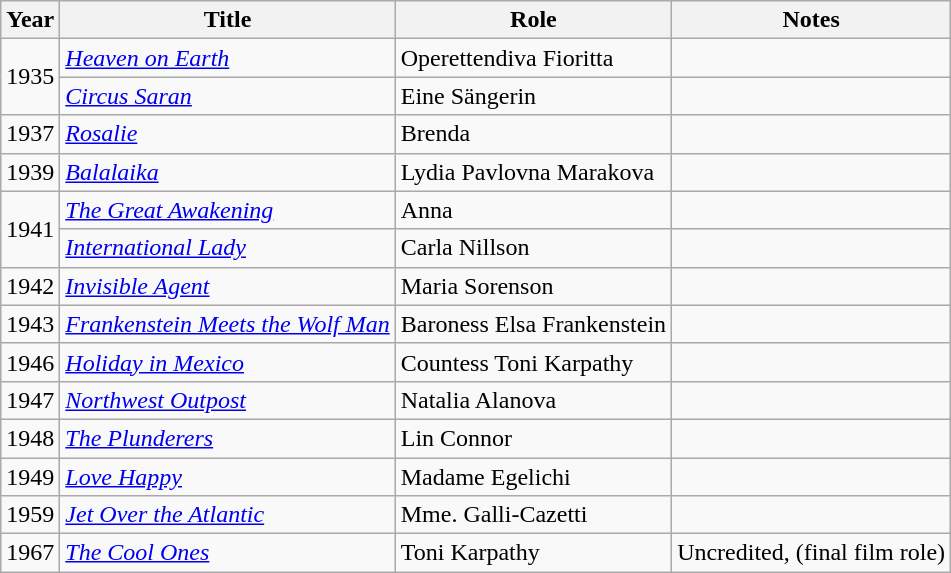<table class="wikitable">
<tr>
<th>Year</th>
<th>Title</th>
<th>Role</th>
<th>Notes</th>
</tr>
<tr>
<td rowspan=2>1935</td>
<td><em><a href='#'>Heaven on Earth</a></em></td>
<td>Operettendiva Fioritta</td>
<td></td>
</tr>
<tr>
<td><em><a href='#'>Circus Saran</a></em></td>
<td>Eine Sängerin</td>
<td></td>
</tr>
<tr>
<td>1937</td>
<td><em><a href='#'>Rosalie</a></em></td>
<td>Brenda</td>
<td></td>
</tr>
<tr>
<td>1939</td>
<td><em><a href='#'>Balalaika</a></em></td>
<td>Lydia Pavlovna Marakova</td>
<td></td>
</tr>
<tr>
<td rowspan=2>1941</td>
<td><em><a href='#'>The Great Awakening</a></em></td>
<td>Anna</td>
<td></td>
</tr>
<tr>
<td><em><a href='#'>International Lady</a></em></td>
<td>Carla Nillson</td>
<td></td>
</tr>
<tr>
<td>1942</td>
<td><em><a href='#'>Invisible Agent</a></em></td>
<td>Maria Sorenson</td>
<td></td>
</tr>
<tr>
<td>1943</td>
<td><em><a href='#'>Frankenstein Meets the Wolf Man</a></em></td>
<td>Baroness Elsa Frankenstein</td>
<td></td>
</tr>
<tr>
<td>1946</td>
<td><em><a href='#'>Holiday in Mexico</a></em></td>
<td>Countess Toni Karpathy</td>
<td></td>
</tr>
<tr>
<td>1947</td>
<td><em><a href='#'>Northwest Outpost</a></em></td>
<td>Natalia Alanova</td>
<td></td>
</tr>
<tr>
<td>1948</td>
<td><em><a href='#'>The Plunderers</a></em></td>
<td>Lin Connor</td>
<td></td>
</tr>
<tr>
<td>1949</td>
<td><em><a href='#'>Love Happy</a></em></td>
<td>Madame Egelichi</td>
<td></td>
</tr>
<tr>
<td>1959</td>
<td><em><a href='#'>Jet Over the Atlantic</a></em></td>
<td>Mme. Galli-Cazetti</td>
<td></td>
</tr>
<tr>
<td>1967</td>
<td><em><a href='#'>The Cool Ones</a></em></td>
<td>Toni Karpathy</td>
<td>Uncredited, (final film role)</td>
</tr>
</table>
